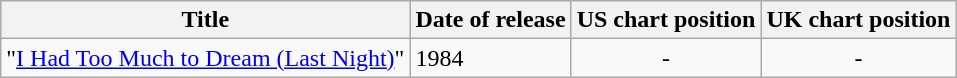<table class="wikitable">
<tr>
<th>Title</th>
<th>Date of release</th>
<th>US chart position</th>
<th>UK chart position</th>
</tr>
<tr>
<td>"<a href='#'>I Had Too Much to Dream (Last Night)</a>"</td>
<td>1984</td>
<td align="center">-</td>
<td align="center">-</td>
</tr>
</table>
